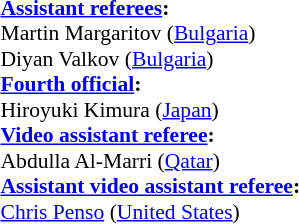<table width=50% style="font-size:90%">
<tr>
<td><br><strong><a href='#'>Assistant referees</a>:</strong>
<br>Martin Margaritov (<a href='#'>Bulgaria</a>)
<br>Diyan Valkov (<a href='#'>Bulgaria</a>)
<br><strong><a href='#'>Fourth official</a>:</strong>
<br>Hiroyuki Kimura (<a href='#'>Japan</a>)
<br><strong><a href='#'>Video assistant referee</a>:</strong>
<br>Abdulla Al-Marri (<a href='#'>Qatar</a>)
<br><strong><a href='#'>Assistant video assistant referee</a>:</strong>
<br><a href='#'>Chris Penso</a> (<a href='#'>United States</a>)</td>
</tr>
</table>
